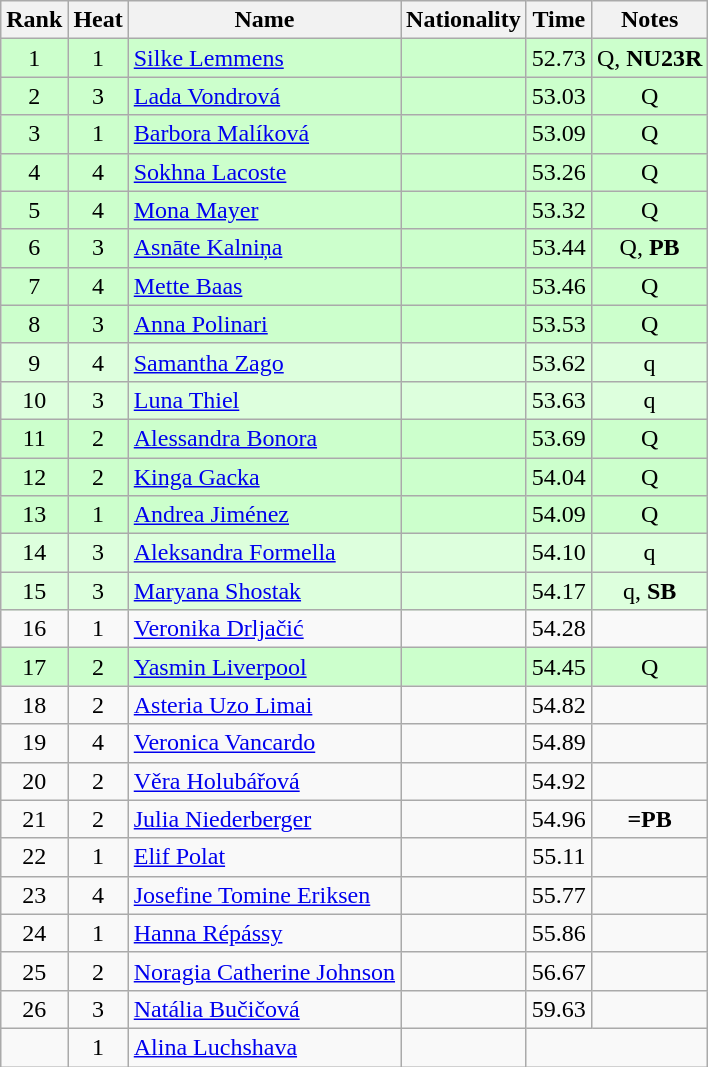<table class="wikitable sortable" style="text-align:center;">
<tr>
<th>Rank</th>
<th>Heat</th>
<th>Name</th>
<th>Nationality</th>
<th>Time</th>
<th>Notes</th>
</tr>
<tr bgcolor=ccffcc>
<td>1</td>
<td>1</td>
<td align=left><a href='#'>Silke Lemmens</a></td>
<td align=left></td>
<td>52.73</td>
<td>Q, <strong>NU23R</strong></td>
</tr>
<tr bgcolor=ccffcc>
<td>2</td>
<td>3</td>
<td align=left><a href='#'>Lada Vondrová</a></td>
<td align=left></td>
<td>53.03</td>
<td>Q</td>
</tr>
<tr bgcolor=ccffcc>
<td>3</td>
<td>1</td>
<td align=left><a href='#'>Barbora Malíková</a></td>
<td align=left></td>
<td>53.09</td>
<td>Q</td>
</tr>
<tr bgcolor=ccffcc>
<td>4</td>
<td>4</td>
<td align=left><a href='#'>Sokhna Lacoste</a></td>
<td align=left></td>
<td>53.26</td>
<td>Q</td>
</tr>
<tr bgcolor=ccffcc>
<td>5</td>
<td>4</td>
<td align=left><a href='#'>Mona Mayer</a></td>
<td align=left></td>
<td>53.32</td>
<td>Q</td>
</tr>
<tr bgcolor=ccffcc>
<td>6</td>
<td>3</td>
<td align=left><a href='#'>Asnāte Kalniņa</a></td>
<td align=left></td>
<td>53.44</td>
<td>Q, <strong>PB</strong></td>
</tr>
<tr bgcolor=ccffcc>
<td>7</td>
<td>4</td>
<td align=left><a href='#'>Mette Baas</a></td>
<td align=left></td>
<td>53.46</td>
<td>Q</td>
</tr>
<tr bgcolor=ccffcc>
<td>8</td>
<td>3</td>
<td align=left><a href='#'>Anna Polinari</a></td>
<td align=left></td>
<td>53.53</td>
<td>Q</td>
</tr>
<tr bgcolor=ddffdd>
<td>9</td>
<td>4</td>
<td align=left><a href='#'>Samantha Zago</a></td>
<td align=left></td>
<td>53.62</td>
<td>q</td>
</tr>
<tr bgcolor=ddffdd>
<td>10</td>
<td>3</td>
<td align=left><a href='#'>Luna Thiel</a></td>
<td align=left></td>
<td>53.63</td>
<td>q</td>
</tr>
<tr bgcolor=ccffcc>
<td>11</td>
<td>2</td>
<td align=left><a href='#'>Alessandra Bonora</a></td>
<td align=left></td>
<td>53.69</td>
<td>Q</td>
</tr>
<tr bgcolor=ccffcc>
<td>12</td>
<td>2</td>
<td align=left><a href='#'>Kinga Gacka</a></td>
<td align=left></td>
<td>54.04</td>
<td>Q</td>
</tr>
<tr bgcolor=ccffcc>
<td>13</td>
<td>1</td>
<td align=left><a href='#'>Andrea Jiménez</a></td>
<td align=left></td>
<td>54.09</td>
<td>Q</td>
</tr>
<tr bgcolor=ddffdd>
<td>14</td>
<td>3</td>
<td align=left><a href='#'>Aleksandra Formella</a></td>
<td align=left></td>
<td>54.10</td>
<td>q</td>
</tr>
<tr bgcolor=ddffdd>
<td>15</td>
<td>3</td>
<td align=left><a href='#'>Maryana Shostak</a></td>
<td align=left></td>
<td>54.17</td>
<td>q, <strong>SB</strong></td>
</tr>
<tr>
<td>16</td>
<td>1</td>
<td align=left><a href='#'>Veronika Drljačić</a></td>
<td align=left></td>
<td>54.28</td>
<td></td>
</tr>
<tr bgcolor=ccffcc>
<td>17</td>
<td>2</td>
<td align=left><a href='#'>Yasmin Liverpool</a></td>
<td align=left></td>
<td>54.45</td>
<td>Q</td>
</tr>
<tr>
<td>18</td>
<td>2</td>
<td align=left><a href='#'>Asteria Uzo Limai</a></td>
<td align=left></td>
<td>54.82</td>
<td></td>
</tr>
<tr>
<td>19</td>
<td>4</td>
<td align=left><a href='#'>Veronica Vancardo</a></td>
<td align=left></td>
<td>54.89</td>
<td></td>
</tr>
<tr>
<td>20</td>
<td>2</td>
<td align=left><a href='#'>Věra Holubářová</a></td>
<td align=left></td>
<td>54.92</td>
<td></td>
</tr>
<tr>
<td>21</td>
<td>2</td>
<td align=left><a href='#'>Julia Niederberger</a></td>
<td align=left></td>
<td>54.96</td>
<td><strong>=PB</strong></td>
</tr>
<tr>
<td>22</td>
<td>1</td>
<td align=left><a href='#'>Elif Polat</a></td>
<td align=left></td>
<td>55.11</td>
<td></td>
</tr>
<tr>
<td>23</td>
<td>4</td>
<td align=left><a href='#'>Josefine Tomine Eriksen</a></td>
<td align=left></td>
<td>55.77</td>
<td></td>
</tr>
<tr>
<td>24</td>
<td>1</td>
<td align=left><a href='#'>Hanna Répássy</a></td>
<td align=left></td>
<td>55.86</td>
<td></td>
</tr>
<tr>
<td>25</td>
<td>2</td>
<td align=left><a href='#'>Noragia Catherine Johnson</a></td>
<td align=left></td>
<td>56.67</td>
<td></td>
</tr>
<tr>
<td>26</td>
<td>3</td>
<td align=left><a href='#'>Natália Bučičová</a></td>
<td align=left></td>
<td>59.63</td>
<td></td>
</tr>
<tr>
<td></td>
<td>1</td>
<td align=left><a href='#'>Alina Luchshava</a></td>
<td align=left></td>
<td colspan=2></td>
</tr>
</table>
